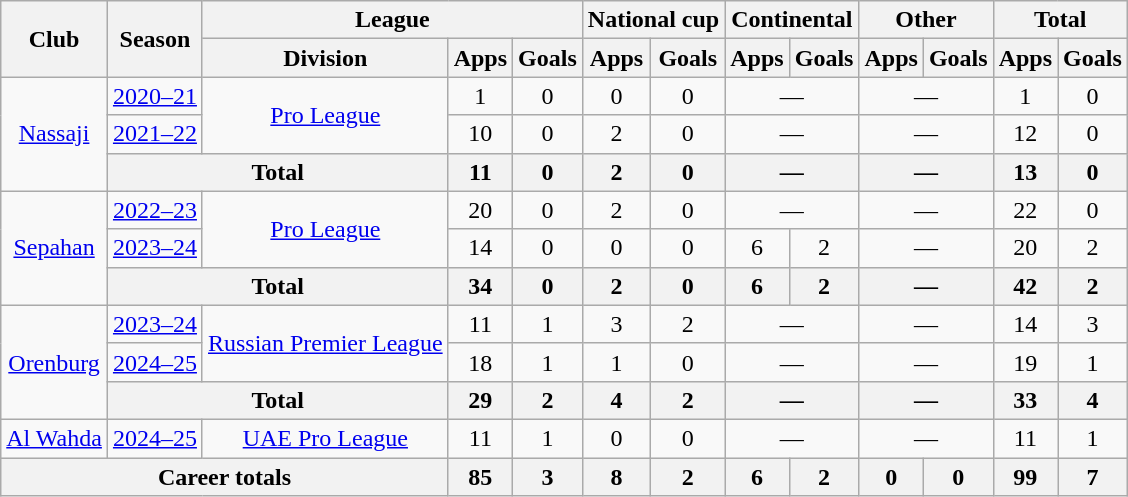<table class="wikitable" style="text-align: center;">
<tr>
<th rowspan="2">Club</th>
<th rowspan="2">Season</th>
<th colspan="3">League</th>
<th colspan="2">National cup</th>
<th colspan="2">Continental</th>
<th colspan="2">Other</th>
<th colspan="2">Total</th>
</tr>
<tr>
<th>Division</th>
<th>Apps</th>
<th>Goals</th>
<th>Apps</th>
<th>Goals</th>
<th>Apps</th>
<th>Goals</th>
<th>Apps</th>
<th>Goals</th>
<th>Apps</th>
<th>Goals</th>
</tr>
<tr>
<td rowspan="3"><a href='#'>Nassaji</a></td>
<td><a href='#'>2020–21</a></td>
<td rowspan="2"><a href='#'>Pro League</a></td>
<td>1</td>
<td>0</td>
<td>0</td>
<td>0</td>
<td colspan="2">—</td>
<td colspan="2">—</td>
<td>1</td>
<td>0</td>
</tr>
<tr>
<td><a href='#'>2021–22</a></td>
<td>10</td>
<td>0</td>
<td>2</td>
<td>0</td>
<td colspan="2">—</td>
<td colspan="2">—</td>
<td>12</td>
<td>0</td>
</tr>
<tr>
<th colspan="2">Total</th>
<th>11</th>
<th>0</th>
<th>2</th>
<th>0</th>
<th colspan="2">—</th>
<th colspan="2">—</th>
<th>13</th>
<th>0</th>
</tr>
<tr>
<td rowspan="3"><a href='#'>Sepahan</a></td>
<td><a href='#'>2022–23</a></td>
<td rowspan="2"><a href='#'>Pro League</a></td>
<td>20</td>
<td>0</td>
<td>2</td>
<td>0</td>
<td colspan="2">—</td>
<td colspan="2">—</td>
<td>22</td>
<td>0</td>
</tr>
<tr>
<td><a href='#'>2023–24</a></td>
<td>14</td>
<td>0</td>
<td>0</td>
<td>0</td>
<td>6</td>
<td>2</td>
<td colspan="2">—</td>
<td>20</td>
<td>2</td>
</tr>
<tr>
<th colspan="2">Total</th>
<th>34</th>
<th>0</th>
<th>2</th>
<th>0</th>
<th>6</th>
<th>2</th>
<th colspan="2">—</th>
<th>42</th>
<th>2</th>
</tr>
<tr>
<td rowspan="3"><a href='#'>Orenburg</a></td>
<td><a href='#'>2023–24</a></td>
<td rowspan="2"><a href='#'>Russian Premier League</a></td>
<td>11</td>
<td>1</td>
<td>3</td>
<td>2</td>
<td colspan="2">—</td>
<td colspan="2">—</td>
<td>14</td>
<td>3</td>
</tr>
<tr>
<td><a href='#'>2024–25</a></td>
<td>18</td>
<td>1</td>
<td>1</td>
<td>0</td>
<td colspan="2">—</td>
<td colspan="2">—</td>
<td>19</td>
<td>1</td>
</tr>
<tr>
<th colspan="2">Total</th>
<th>29</th>
<th>2</th>
<th>4</th>
<th>2</th>
<th colspan="2">—</th>
<th colspan="2">—</th>
<th>33</th>
<th>4</th>
</tr>
<tr>
<td><a href='#'>Al Wahda</a></td>
<td><a href='#'>2024–25</a></td>
<td><a href='#'>UAE Pro League</a></td>
<td>11</td>
<td>1</td>
<td>0</td>
<td>0</td>
<td colspan="2">—</td>
<td colspan="2">—</td>
<td>11</td>
<td>1</td>
</tr>
<tr>
<th colspan="3">Career totals</th>
<th>85</th>
<th>3</th>
<th>8</th>
<th>2</th>
<th>6</th>
<th>2</th>
<th>0</th>
<th>0</th>
<th>99</th>
<th>7</th>
</tr>
</table>
